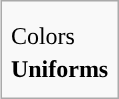<table class="infobox">
<tr>
<th colspan="2"><big></big></th>
</tr>
<tr>
<td colspan="2" align="center"></td>
</tr>
<tr>
<td>Colors</td>
<td>  </td>
</tr>
<tr>
<th colspan="2">Uniforms</th>
</tr>
<tr>
<td></td>
<td></td>
</tr>
</table>
